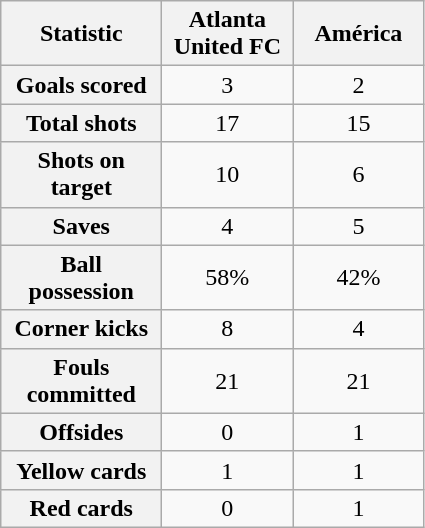<table class="wikitable plainrowheaders" style="text-align:center">
<tr>
<th scope="col" style="width:100px">Statistic</th>
<th scope="col" style="width:80px">Atlanta United FC</th>
<th scope="col" style="width:80px">América</th>
</tr>
<tr>
<th scope="row">Goals scored</th>
<td>3</td>
<td>2</td>
</tr>
<tr>
<th scope="row">Total shots</th>
<td>17</td>
<td>15</td>
</tr>
<tr>
<th scope="row">Shots on target</th>
<td>10</td>
<td>6</td>
</tr>
<tr>
<th scope="row">Saves</th>
<td>4</td>
<td>5</td>
</tr>
<tr>
<th scope="row">Ball possession</th>
<td>58%</td>
<td>42%</td>
</tr>
<tr>
<th scope="row">Corner kicks</th>
<td>8</td>
<td>4</td>
</tr>
<tr>
<th scope="row">Fouls committed</th>
<td>21</td>
<td>21</td>
</tr>
<tr>
<th scope="row">Offsides</th>
<td>0</td>
<td>1</td>
</tr>
<tr>
<th scope="row">Yellow cards</th>
<td>1</td>
<td>1</td>
</tr>
<tr>
<th scope="row">Red cards</th>
<td>0</td>
<td>1</td>
</tr>
</table>
